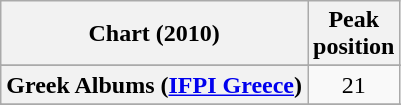<table class="wikitable sortable plainrowheaders" style="text-align:center">
<tr>
<th scope="col">Chart (2010)</th>
<th scope="col">Peak<br>position</th>
</tr>
<tr>
</tr>
<tr>
</tr>
<tr>
</tr>
<tr>
<th scope="row">Greek Albums (<a href='#'>IFPI Greece</a>)</th>
<td>21</td>
</tr>
<tr>
</tr>
<tr>
</tr>
<tr>
</tr>
<tr>
</tr>
<tr>
</tr>
<tr>
</tr>
</table>
